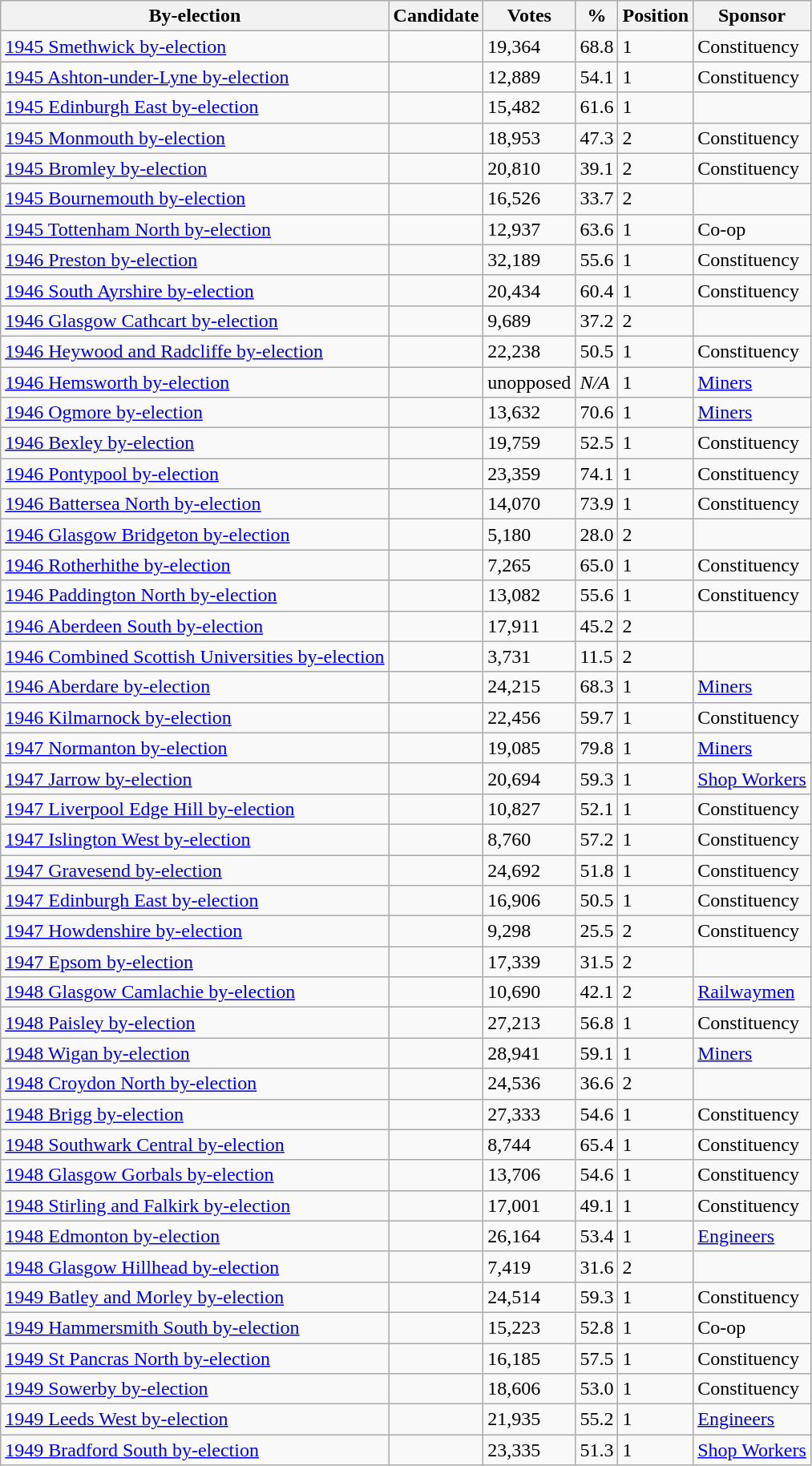<table class="wikitable sortable">
<tr>
<th>By-election</th>
<th>Candidate</th>
<th>Votes</th>
<th>%</th>
<th>Position</th>
<th>Sponsor</th>
</tr>
<tr>
<td><a href='#'>1945 Smethwick by-election</a></td>
<td></td>
<td>19,364</td>
<td>68.8</td>
<td>1</td>
<td>Constituency</td>
</tr>
<tr>
<td><a href='#'>1945 Ashton-under-Lyne by-election</a></td>
<td></td>
<td>12,889</td>
<td>54.1</td>
<td>1</td>
<td>Constituency</td>
</tr>
<tr>
<td><a href='#'>1945 Edinburgh East by-election</a></td>
<td></td>
<td>15,482</td>
<td>61.6</td>
<td>1</td>
<td></td>
</tr>
<tr>
<td><a href='#'>1945 Monmouth by-election</a></td>
<td></td>
<td>18,953</td>
<td>47.3</td>
<td>2</td>
<td>Constituency</td>
</tr>
<tr>
<td><a href='#'>1945 Bromley by-election</a></td>
<td></td>
<td>20,810</td>
<td>39.1</td>
<td>2</td>
<td>Constituency</td>
</tr>
<tr>
<td><a href='#'>1945 Bournemouth by-election</a></td>
<td></td>
<td>16,526</td>
<td>33.7</td>
<td>2</td>
<td></td>
</tr>
<tr>
<td><a href='#'>1945 Tottenham North by-election</a></td>
<td></td>
<td>12,937</td>
<td>63.6</td>
<td>1</td>
<td>Co-op</td>
</tr>
<tr>
<td><a href='#'>1946 Preston by-election</a></td>
<td></td>
<td>32,189</td>
<td>55.6</td>
<td>1</td>
<td>Constituency</td>
</tr>
<tr>
<td><a href='#'>1946 South Ayrshire by-election</a></td>
<td></td>
<td>20,434</td>
<td>60.4</td>
<td>1</td>
<td>Constituency</td>
</tr>
<tr>
<td><a href='#'>1946 Glasgow Cathcart by-election</a></td>
<td></td>
<td>9,689</td>
<td>37.2</td>
<td>2</td>
<td></td>
</tr>
<tr>
<td><a href='#'>1946 Heywood and Radcliffe by-election</a></td>
<td></td>
<td>22,238</td>
<td>50.5</td>
<td>1</td>
<td>Constituency</td>
</tr>
<tr>
<td><a href='#'>1946 Hemsworth by-election</a></td>
<td></td>
<td>unopposed</td>
<td><em>N/A</em></td>
<td>1</td>
<td><a href='#'>Miners</a></td>
</tr>
<tr>
<td><a href='#'>1946 Ogmore by-election</a></td>
<td></td>
<td>13,632</td>
<td>70.6</td>
<td>1</td>
<td><a href='#'>Miners</a></td>
</tr>
<tr>
<td><a href='#'>1946 Bexley by-election</a></td>
<td></td>
<td>19,759</td>
<td>52.5</td>
<td>1</td>
<td>Constituency</td>
</tr>
<tr>
<td><a href='#'>1946 Pontypool by-election</a></td>
<td></td>
<td>23,359</td>
<td>74.1</td>
<td>1</td>
<td>Constituency</td>
</tr>
<tr>
<td><a href='#'>1946 Battersea North by-election</a></td>
<td></td>
<td>14,070</td>
<td>73.9</td>
<td>1</td>
<td>Constituency</td>
</tr>
<tr>
<td><a href='#'>1946 Glasgow Bridgeton by-election</a></td>
<td></td>
<td>5,180</td>
<td>28.0</td>
<td>2</td>
<td></td>
</tr>
<tr>
<td><a href='#'>1946 Rotherhithe by-election</a></td>
<td></td>
<td>7,265</td>
<td>65.0</td>
<td>1</td>
<td>Constituency</td>
</tr>
<tr>
<td><a href='#'>1946 Paddington North by-election</a></td>
<td></td>
<td>13,082</td>
<td>55.6</td>
<td>1</td>
<td>Constituency</td>
</tr>
<tr>
<td><a href='#'>1946 Aberdeen South by-election</a></td>
<td></td>
<td>17,911</td>
<td>45.2</td>
<td>2</td>
<td></td>
</tr>
<tr>
<td><a href='#'>1946 Combined Scottish Universities by-election</a></td>
<td></td>
<td>3,731</td>
<td>11.5</td>
<td>2</td>
<td></td>
</tr>
<tr>
<td><a href='#'>1946 Aberdare by-election</a></td>
<td></td>
<td>24,215</td>
<td>68.3</td>
<td>1</td>
<td><a href='#'>Miners</a></td>
</tr>
<tr>
<td><a href='#'>1946 Kilmarnock by-election</a></td>
<td></td>
<td>22,456</td>
<td>59.7</td>
<td>1</td>
<td>Constituency</td>
</tr>
<tr>
<td><a href='#'>1947 Normanton by-election</a></td>
<td></td>
<td>19,085</td>
<td>79.8</td>
<td>1</td>
<td><a href='#'>Miners</a></td>
</tr>
<tr>
<td><a href='#'>1947 Jarrow by-election</a></td>
<td></td>
<td>20,694</td>
<td>59.3</td>
<td>1</td>
<td><a href='#'>Shop Workers</a></td>
</tr>
<tr>
<td><a href='#'>1947 Liverpool Edge Hill by-election</a></td>
<td></td>
<td>10,827</td>
<td>52.1</td>
<td>1</td>
<td>Constituency</td>
</tr>
<tr>
<td><a href='#'>1947 Islington West by-election</a></td>
<td></td>
<td>8,760</td>
<td>57.2</td>
<td>1</td>
<td>Constituency</td>
</tr>
<tr>
<td><a href='#'>1947 Gravesend by-election</a></td>
<td></td>
<td>24,692</td>
<td>51.8</td>
<td>1</td>
<td>Constituency</td>
</tr>
<tr>
<td><a href='#'>1947 Edinburgh East by-election</a></td>
<td></td>
<td>16,906</td>
<td>50.5</td>
<td>1</td>
<td>Constituency</td>
</tr>
<tr>
<td><a href='#'>1947 Howdenshire by-election</a></td>
<td></td>
<td>9,298</td>
<td>25.5</td>
<td>2</td>
<td>Constituency</td>
</tr>
<tr>
<td><a href='#'>1947 Epsom by-election</a></td>
<td></td>
<td>17,339</td>
<td>31.5</td>
<td>2</td>
<td></td>
</tr>
<tr>
<td><a href='#'>1948 Glasgow Camlachie by-election</a></td>
<td></td>
<td>10,690</td>
<td>42.1</td>
<td>2</td>
<td><a href='#'>Railwaymen</a></td>
</tr>
<tr>
<td><a href='#'>1948 Paisley by-election</a></td>
<td></td>
<td>27,213</td>
<td>56.8</td>
<td>1</td>
<td>Constituency</td>
</tr>
<tr>
<td><a href='#'>1948 Wigan by-election</a></td>
<td></td>
<td>28,941</td>
<td>59.1</td>
<td>1</td>
<td><a href='#'>Miners</a></td>
</tr>
<tr>
<td><a href='#'>1948 Croydon North by-election</a></td>
<td></td>
<td>24,536</td>
<td>36.6</td>
<td>2</td>
<td></td>
</tr>
<tr>
<td><a href='#'>1948 Brigg by-election</a></td>
<td></td>
<td>27,333</td>
<td>54.6</td>
<td>1</td>
<td>Constituency</td>
</tr>
<tr>
<td><a href='#'>1948 Southwark Central by-election</a></td>
<td></td>
<td>8,744</td>
<td>65.4</td>
<td>1</td>
<td>Constituency</td>
</tr>
<tr>
<td><a href='#'>1948 Glasgow Gorbals by-election</a></td>
<td></td>
<td>13,706</td>
<td>54.6</td>
<td>1</td>
<td>Constituency</td>
</tr>
<tr>
<td><a href='#'>1948 Stirling and Falkirk by-election</a></td>
<td></td>
<td>17,001</td>
<td>49.1</td>
<td>1</td>
<td>Constituency</td>
</tr>
<tr>
<td><a href='#'>1948 Edmonton by-election</a></td>
<td></td>
<td>26,164</td>
<td>53.4</td>
<td>1</td>
<td><a href='#'>Engineers</a></td>
</tr>
<tr>
<td><a href='#'>1948 Glasgow Hillhead by-election</a></td>
<td></td>
<td>7,419</td>
<td>31.6</td>
<td>2</td>
<td></td>
</tr>
<tr>
<td><a href='#'>1949 Batley and Morley by-election</a></td>
<td></td>
<td>24,514</td>
<td>59.3</td>
<td>1</td>
<td>Constituency</td>
</tr>
<tr>
<td><a href='#'>1949 Hammersmith South by-election</a></td>
<td></td>
<td>15,223</td>
<td>52.8</td>
<td>1</td>
<td>Co-op</td>
</tr>
<tr>
<td><a href='#'>1949 St Pancras North by-election</a></td>
<td></td>
<td>16,185</td>
<td>57.5</td>
<td>1</td>
<td>Constituency</td>
</tr>
<tr>
<td><a href='#'>1949 Sowerby by-election</a></td>
<td></td>
<td>18,606</td>
<td>53.0</td>
<td>1</td>
<td>Constituency</td>
</tr>
<tr>
<td><a href='#'>1949 Leeds West by-election</a></td>
<td></td>
<td>21,935</td>
<td>55.2</td>
<td>1</td>
<td><a href='#'>Engineers</a></td>
</tr>
<tr>
<td><a href='#'>1949 Bradford South by-election</a></td>
<td></td>
<td>23,335</td>
<td>51.3</td>
<td>1</td>
<td><a href='#'>Shop Workers</a></td>
</tr>
</table>
